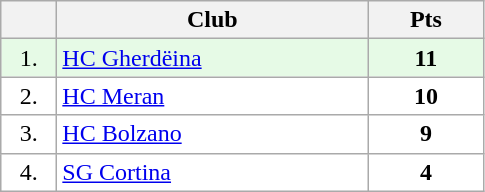<table class="wikitable">
<tr>
<th width="30"></th>
<th width="200">Club</th>
<th width="70">Pts</th>
</tr>
<tr bgcolor="#e6fae6" align="center">
<td>1.</td>
<td align="left"><a href='#'>HC Gherdëina</a></td>
<td><strong>11</strong></td>
</tr>
<tr bgcolor="#FFFFFF" align="center">
<td>2.</td>
<td align="left"><a href='#'>HC Meran</a></td>
<td><strong>10</strong></td>
</tr>
<tr bgcolor="#FFFFFF" align="center">
<td>3.</td>
<td align="left"><a href='#'>HC Bolzano</a></td>
<td><strong>9</strong></td>
</tr>
<tr bgcolor="#FFFFFF" align="center">
<td>4.</td>
<td align="left"><a href='#'>SG Cortina</a></td>
<td><strong>4</strong></td>
</tr>
</table>
